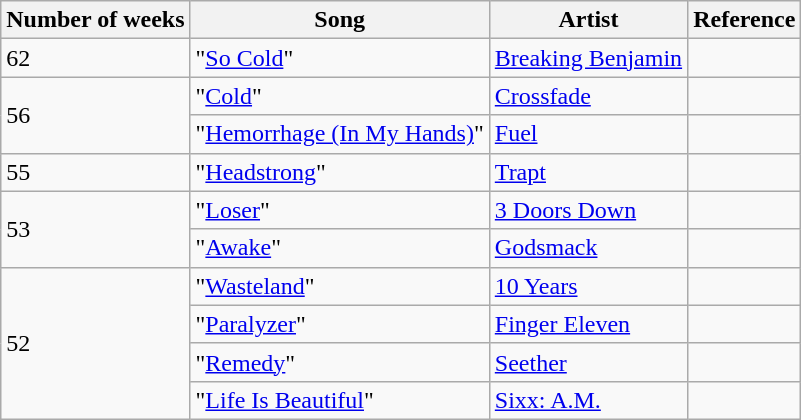<table class="wikitable">
<tr>
<th>Number of weeks</th>
<th>Song</th>
<th>Artist</th>
<th>Reference</th>
</tr>
<tr>
<td>62</td>
<td>"<a href='#'>So Cold</a>"</td>
<td><a href='#'>Breaking Benjamin</a></td>
<td></td>
</tr>
<tr>
<td rowspan=2>56</td>
<td>"<a href='#'>Cold</a>"</td>
<td><a href='#'>Crossfade</a></td>
<td></td>
</tr>
<tr>
<td>"<a href='#'>Hemorrhage (In My Hands)</a>"</td>
<td><a href='#'>Fuel</a></td>
<td></td>
</tr>
<tr>
<td>55</td>
<td>"<a href='#'>Headstrong</a>"</td>
<td><a href='#'>Trapt</a></td>
<td></td>
</tr>
<tr>
<td rowspan=2>53</td>
<td>"<a href='#'>Loser</a>"</td>
<td><a href='#'>3 Doors Down</a></td>
<td></td>
</tr>
<tr>
<td>"<a href='#'>Awake</a>"</td>
<td><a href='#'>Godsmack</a></td>
<td></td>
</tr>
<tr>
<td rowspan = 4>52</td>
<td>"<a href='#'>Wasteland</a>"</td>
<td><a href='#'>10 Years</a></td>
<td></td>
</tr>
<tr>
<td>"<a href='#'>Paralyzer</a>"</td>
<td><a href='#'>Finger Eleven</a></td>
<td></td>
</tr>
<tr>
<td>"<a href='#'>Remedy</a>"</td>
<td><a href='#'>Seether</a></td>
<td></td>
</tr>
<tr>
<td>"<a href='#'>Life Is Beautiful</a>"</td>
<td><a href='#'>Sixx: A.M.</a></td>
<td></td>
</tr>
</table>
